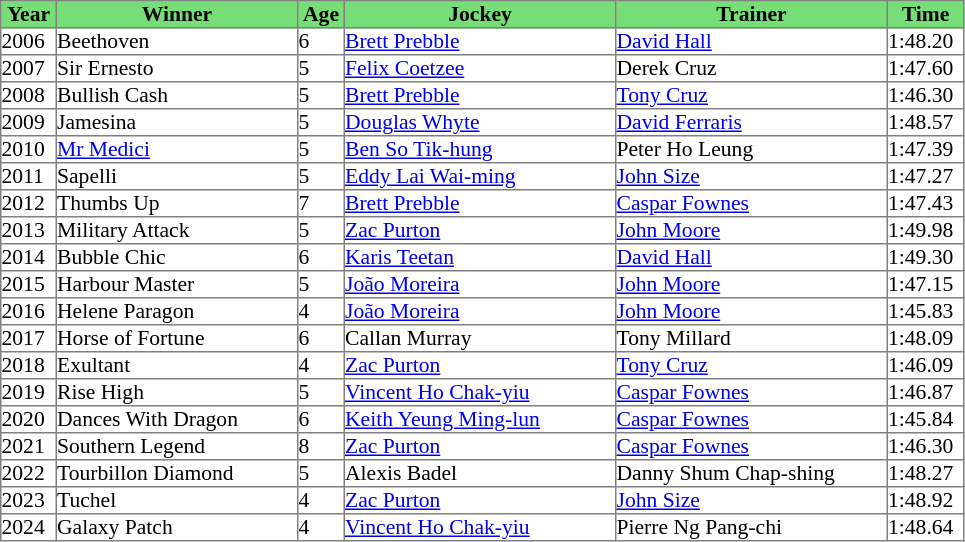<table class = "sortable" | border="1" cellpadding="0" style="border-collapse: collapse; font-size:90%">
<tr bgcolor="#77dd77" align="center">
<td style="width:36px"><strong>Year</strong></td>
<td style="width:160px"><strong>Winner</strong></td>
<td style="width:30px"><strong>Age</strong></td>
<td style="width:180px"><strong>Jockey</strong></td>
<td style="width:180px"><strong>Trainer</strong></td>
<td style="width:50px"><strong>Time</strong></td>
</tr>
<tr>
<td>2006</td>
<td>Beethoven</td>
<td>6</td>
<td><a href='#'>Brett Prebble</a></td>
<td><a href='#'>David Hall</a></td>
<td>1:48.20</td>
</tr>
<tr>
<td>2007</td>
<td>Sir Ernesto</td>
<td>5</td>
<td><a href='#'>Felix Coetzee</a></td>
<td>Derek Cruz</td>
<td>1:47.60</td>
</tr>
<tr>
<td>2008</td>
<td>Bullish Cash</td>
<td>5</td>
<td><a href='#'>Brett Prebble</a></td>
<td><a href='#'>Tony Cruz</a></td>
<td>1:46.30</td>
</tr>
<tr>
<td>2009</td>
<td>Jamesina</td>
<td>5</td>
<td><a href='#'>Douglas Whyte</a></td>
<td><a href='#'>David Ferraris</a></td>
<td>1:48.57</td>
</tr>
<tr>
<td>2010</td>
<td><a href='#'>Mr Medici</a></td>
<td>5</td>
<td><a href='#'>Ben So Tik-hung</a></td>
<td>Peter Ho Leung</td>
<td>1:47.39</td>
</tr>
<tr>
<td>2011</td>
<td>Sapelli</td>
<td>5</td>
<td><a href='#'>Eddy Lai Wai-ming</a></td>
<td><a href='#'>John Size</a></td>
<td>1:47.27</td>
</tr>
<tr>
<td>2012</td>
<td>Thumbs Up</td>
<td>7</td>
<td><a href='#'>Brett Prebble</a></td>
<td><a href='#'>Caspar Fownes</a></td>
<td>1:47.43</td>
</tr>
<tr>
<td>2013</td>
<td>Military Attack</td>
<td>5</td>
<td><a href='#'>Zac Purton</a></td>
<td><a href='#'>John Moore</a></td>
<td>1:49.98</td>
</tr>
<tr>
<td>2014</td>
<td>Bubble Chic</td>
<td>6</td>
<td><a href='#'>Karis Teetan</a></td>
<td><a href='#'>David Hall</a></td>
<td>1:49.30</td>
</tr>
<tr>
<td>2015</td>
<td>Harbour Master</td>
<td>5</td>
<td><a href='#'>João Moreira</a></td>
<td><a href='#'>John Moore</a></td>
<td>1:47.15</td>
</tr>
<tr>
<td>2016</td>
<td>Helene Paragon</td>
<td>4</td>
<td><a href='#'>João Moreira</a></td>
<td><a href='#'>John Moore</a></td>
<td>1:45.83</td>
</tr>
<tr>
<td>2017</td>
<td>Horse of Fortune</td>
<td>6</td>
<td>Callan Murray</td>
<td>Tony Millard</td>
<td>1:48.09</td>
</tr>
<tr>
<td>2018</td>
<td>Exultant</td>
<td>4</td>
<td><a href='#'>Zac Purton</a></td>
<td><a href='#'>Tony Cruz</a></td>
<td>1:46.09</td>
</tr>
<tr>
<td>2019</td>
<td>Rise High</td>
<td>5</td>
<td><a href='#'>Vincent Ho Chak-yiu</a></td>
<td><a href='#'>Caspar Fownes</a></td>
<td>1:46.87</td>
</tr>
<tr>
<td>2020</td>
<td>Dances With Dragon</td>
<td>6</td>
<td><a href='#'>Keith Yeung Ming-lun</a></td>
<td><a href='#'>Caspar Fownes</a></td>
<td>1:45.84</td>
</tr>
<tr>
<td>2021</td>
<td>Southern Legend</td>
<td>8</td>
<td><a href='#'>Zac Purton</a></td>
<td><a href='#'>Caspar Fownes</a></td>
<td>1:46.30</td>
</tr>
<tr>
<td>2022</td>
<td>Tourbillon Diamond</td>
<td>5</td>
<td>Alexis Badel</td>
<td>Danny Shum Chap-shing</td>
<td>1:48.27</td>
</tr>
<tr>
<td>2023</td>
<td>Tuchel</td>
<td>4</td>
<td><a href='#'>Zac Purton</a></td>
<td><a href='#'>John Size</a></td>
<td>1:48.92</td>
</tr>
<tr>
<td>2024</td>
<td>Galaxy Patch</td>
<td>4</td>
<td><a href='#'>Vincent Ho Chak-yiu</a></td>
<td>Pierre Ng Pang-chi</td>
<td>1:48.64</td>
</tr>
</table>
